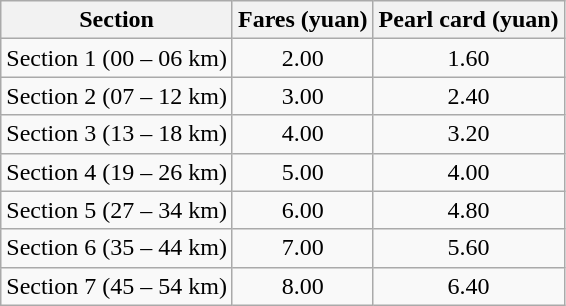<table class="wikitable floatright" style="text-align:center;">
<tr>
<th>Section</th>
<th>Fares (yuan)</th>
<th>Pearl card (yuan)</th>
</tr>
<tr>
<td align="left">Section 1 (00 – 06 km)</td>
<td>2.00</td>
<td>1.60</td>
</tr>
<tr>
<td align="left">Section 2 (07 – 12 km)</td>
<td>3.00</td>
<td>2.40</td>
</tr>
<tr>
<td align="left">Section 3 (13 – 18 km)</td>
<td>4.00</td>
<td>3.20</td>
</tr>
<tr>
<td align="left">Section 4 (19 – 26 km)</td>
<td>5.00</td>
<td>4.00</td>
</tr>
<tr>
<td align="left">Section 5 (27 – 34 km)</td>
<td>6.00</td>
<td>4.80</td>
</tr>
<tr>
<td align="left">Section 6 (35 – 44 km)</td>
<td>7.00</td>
<td>5.60</td>
</tr>
<tr>
<td align="left">Section 7 (45 – 54 km)</td>
<td>8.00</td>
<td>6.40</td>
</tr>
</table>
